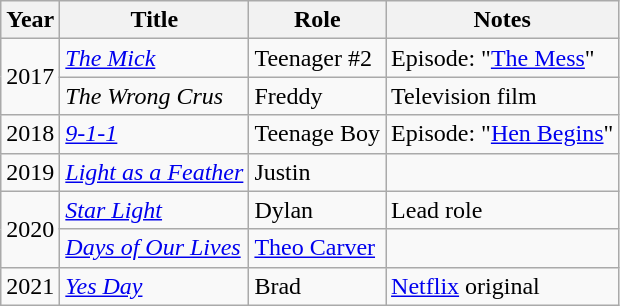<table class="wikitable sortable">
<tr>
<th>Year</th>
<th>Title</th>
<th>Role</th>
<th class="unsortable">Notes</th>
</tr>
<tr>
<td rowspan="2">2017</td>
<td><em><a href='#'>The Mick</a></em></td>
<td>Teenager #2</td>
<td>Episode: "<a href='#'>The Mess</a>" </td>
</tr>
<tr>
<td><em>The Wrong Crus</em></td>
<td>Freddy</td>
<td>Television film</td>
</tr>
<tr>
<td>2018</td>
<td><em><a href='#'>9-1-1</a></em></td>
<td>Teenage Boy</td>
<td>Episode: "<a href='#'>Hen Begins</a>" </td>
</tr>
<tr>
<td>2019</td>
<td><em><a href='#'>Light as a Feather</a></em></td>
<td>Justin</td>
<td></td>
</tr>
<tr>
<td rowspan="2">2020</td>
<td><em><a href='#'>Star Light</a></em></td>
<td>Dylan</td>
<td>Lead role</td>
</tr>
<tr>
<td><em><a href='#'>Days of Our Lives</a></em></td>
<td><a href='#'>Theo Carver</a></td>
<td></td>
</tr>
<tr>
<td>2021</td>
<td><em><a href='#'>Yes Day</a></em></td>
<td>Brad</td>
<td><a href='#'>Netflix</a> original</td>
</tr>
</table>
